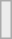<table class="wikitable" style="margin:1em auto;">
<tr>
<td bgcolor="#ECECEC"><br></td>
</tr>
</table>
